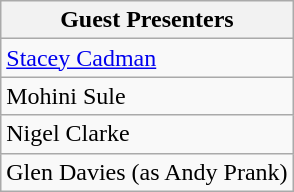<table class="wikitable">
<tr>
<th>Guest Presenters</th>
</tr>
<tr>
<td><a href='#'>Stacey Cadman</a></td>
</tr>
<tr>
<td>Mohini Sule</td>
</tr>
<tr>
<td>Nigel Clarke</td>
</tr>
<tr>
<td>Glen Davies (as Andy Prank)</td>
</tr>
</table>
